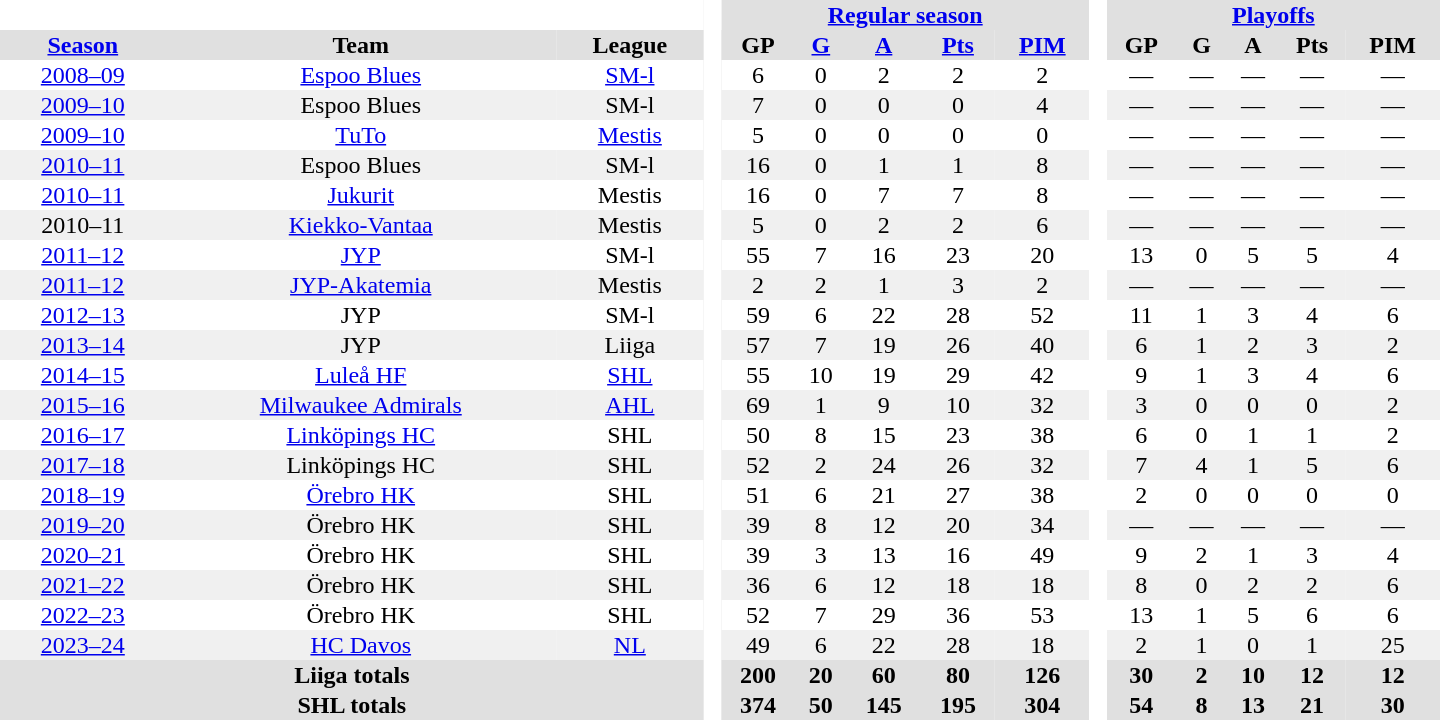<table border="0" cellpadding="1" cellspacing="0"  style="width:60em; text-align:center;">
<tr style="background:#e0e0e0;">
<th colspan="3" style="background:#fff;"> </th>
<th rowspan="99" style="background:#fff;"> </th>
<th colspan="5"><a href='#'>Regular season</a></th>
<th rowspan="99" style="background:#fff;"> </th>
<th colspan="5"><a href='#'>Playoffs</a></th>
</tr>
<tr style="background:#e0e0e0;">
<th><a href='#'>Season</a></th>
<th>Team</th>
<th>League</th>
<th>GP</th>
<th><a href='#'>G</a></th>
<th><a href='#'>A</a></th>
<th><a href='#'>Pts</a></th>
<th><a href='#'>PIM</a></th>
<th>GP</th>
<th>G</th>
<th>A</th>
<th>Pts</th>
<th>PIM</th>
</tr>
<tr>
<td><a href='#'>2008–09</a></td>
<td><a href='#'>Espoo Blues</a></td>
<td><a href='#'>SM-l</a></td>
<td>6</td>
<td>0</td>
<td>2</td>
<td>2</td>
<td>2</td>
<td>—</td>
<td>—</td>
<td>—</td>
<td>—</td>
<td>—</td>
</tr>
<tr style="background:#f0f0f0;">
<td><a href='#'>2009–10</a></td>
<td>Espoo Blues</td>
<td>SM-l</td>
<td>7</td>
<td>0</td>
<td>0</td>
<td>0</td>
<td>4</td>
<td>—</td>
<td>—</td>
<td>—</td>
<td>—</td>
<td>—</td>
</tr>
<tr>
<td><a href='#'>2009–10</a></td>
<td><a href='#'>TuTo</a></td>
<td><a href='#'>Mestis</a></td>
<td>5</td>
<td>0</td>
<td>0</td>
<td>0</td>
<td>0</td>
<td>—</td>
<td>—</td>
<td>—</td>
<td>—</td>
<td>—</td>
</tr>
<tr style="background:#f0f0f0;">
<td><a href='#'>2010–11</a></td>
<td>Espoo Blues</td>
<td>SM-l</td>
<td>16</td>
<td>0</td>
<td>1</td>
<td>1</td>
<td>8</td>
<td>—</td>
<td>—</td>
<td>—</td>
<td>—</td>
<td>—</td>
</tr>
<tr>
<td><a href='#'>2010–11</a></td>
<td><a href='#'>Jukurit</a></td>
<td>Mestis</td>
<td>16</td>
<td>0</td>
<td>7</td>
<td>7</td>
<td>8</td>
<td>—</td>
<td>—</td>
<td>—</td>
<td>—</td>
<td>—</td>
</tr>
<tr style="background:#f0f0f0;">
<td>2010–11</td>
<td><a href='#'>Kiekko-Vantaa</a></td>
<td>Mestis</td>
<td>5</td>
<td>0</td>
<td>2</td>
<td>2</td>
<td>6</td>
<td>—</td>
<td>—</td>
<td>—</td>
<td>—</td>
<td>—</td>
</tr>
<tr>
<td><a href='#'>2011–12</a></td>
<td><a href='#'>JYP</a></td>
<td>SM-l</td>
<td>55</td>
<td>7</td>
<td>16</td>
<td>23</td>
<td>20</td>
<td>13</td>
<td>0</td>
<td>5</td>
<td>5</td>
<td>4</td>
</tr>
<tr style="background:#f0f0f0;">
<td><a href='#'>2011–12</a></td>
<td><a href='#'>JYP-Akatemia</a></td>
<td>Mestis</td>
<td>2</td>
<td>2</td>
<td>1</td>
<td>3</td>
<td>2</td>
<td>—</td>
<td>—</td>
<td>—</td>
<td>—</td>
<td>—</td>
</tr>
<tr>
<td><a href='#'>2012–13</a></td>
<td>JYP</td>
<td>SM-l</td>
<td>59</td>
<td>6</td>
<td>22</td>
<td>28</td>
<td>52</td>
<td>11</td>
<td>1</td>
<td>3</td>
<td>4</td>
<td>6</td>
</tr>
<tr style="background:#f0f0f0;">
<td><a href='#'>2013–14</a></td>
<td>JYP</td>
<td>Liiga</td>
<td>57</td>
<td>7</td>
<td>19</td>
<td>26</td>
<td>40</td>
<td>6</td>
<td>1</td>
<td>2</td>
<td>3</td>
<td>2</td>
</tr>
<tr>
<td><a href='#'>2014–15</a></td>
<td><a href='#'>Luleå HF</a></td>
<td><a href='#'>SHL</a></td>
<td>55</td>
<td>10</td>
<td>19</td>
<td>29</td>
<td>42</td>
<td>9</td>
<td>1</td>
<td>3</td>
<td>4</td>
<td>6</td>
</tr>
<tr style="background:#f0f0f0;">
<td><a href='#'>2015–16</a></td>
<td><a href='#'>Milwaukee Admirals</a></td>
<td><a href='#'>AHL</a></td>
<td>69</td>
<td>1</td>
<td>9</td>
<td>10</td>
<td>32</td>
<td>3</td>
<td>0</td>
<td>0</td>
<td>0</td>
<td>2</td>
</tr>
<tr>
<td><a href='#'>2016–17</a></td>
<td><a href='#'>Linköpings HC</a></td>
<td>SHL</td>
<td>50</td>
<td>8</td>
<td>15</td>
<td>23</td>
<td>38</td>
<td>6</td>
<td>0</td>
<td>1</td>
<td>1</td>
<td>2</td>
</tr>
<tr style="background:#f0f0f0;">
<td><a href='#'>2017–18</a></td>
<td>Linköpings HC</td>
<td>SHL</td>
<td>52</td>
<td>2</td>
<td>24</td>
<td>26</td>
<td>32</td>
<td>7</td>
<td>4</td>
<td>1</td>
<td>5</td>
<td>6</td>
</tr>
<tr>
<td><a href='#'>2018–19</a></td>
<td><a href='#'>Örebro HK</a></td>
<td>SHL</td>
<td>51</td>
<td>6</td>
<td>21</td>
<td>27</td>
<td>38</td>
<td>2</td>
<td>0</td>
<td>0</td>
<td>0</td>
<td>0</td>
</tr>
<tr style="background:#f0f0f0;">
<td><a href='#'>2019–20</a></td>
<td>Örebro HK</td>
<td>SHL</td>
<td>39</td>
<td>8</td>
<td>12</td>
<td>20</td>
<td>34</td>
<td>—</td>
<td>—</td>
<td>—</td>
<td>—</td>
<td>—</td>
</tr>
<tr>
<td><a href='#'>2020–21</a></td>
<td>Örebro HK</td>
<td>SHL</td>
<td>39</td>
<td>3</td>
<td>13</td>
<td>16</td>
<td>49</td>
<td>9</td>
<td>2</td>
<td>1</td>
<td>3</td>
<td>4</td>
</tr>
<tr style="background:#f0f0f0;">
<td><a href='#'>2021–22</a></td>
<td>Örebro HK</td>
<td>SHL</td>
<td>36</td>
<td>6</td>
<td>12</td>
<td>18</td>
<td>18</td>
<td>8</td>
<td>0</td>
<td>2</td>
<td>2</td>
<td>6</td>
</tr>
<tr>
<td><a href='#'>2022–23</a></td>
<td>Örebro HK</td>
<td>SHL</td>
<td>52</td>
<td>7</td>
<td>29</td>
<td>36</td>
<td>53</td>
<td>13</td>
<td>1</td>
<td>5</td>
<td>6</td>
<td>6</td>
</tr>
<tr style="background:#f0f0f0;">
<td><a href='#'>2023–24</a></td>
<td><a href='#'>HC Davos</a></td>
<td><a href='#'>NL</a></td>
<td>49</td>
<td>6</td>
<td>22</td>
<td>28</td>
<td>18</td>
<td>2</td>
<td>1</td>
<td>0</td>
<td>1</td>
<td>25</td>
</tr>
<tr style="background:#e0e0e0;">
<th colspan="3">Liiga totals</th>
<th>200</th>
<th>20</th>
<th>60</th>
<th>80</th>
<th>126</th>
<th>30</th>
<th>2</th>
<th>10</th>
<th>12</th>
<th>12</th>
</tr>
<tr style="background:#e0e0e0;">
<th colspan="3">SHL totals</th>
<th>374</th>
<th>50</th>
<th>145</th>
<th>195</th>
<th>304</th>
<th>54</th>
<th>8</th>
<th>13</th>
<th>21</th>
<th>30</th>
</tr>
</table>
